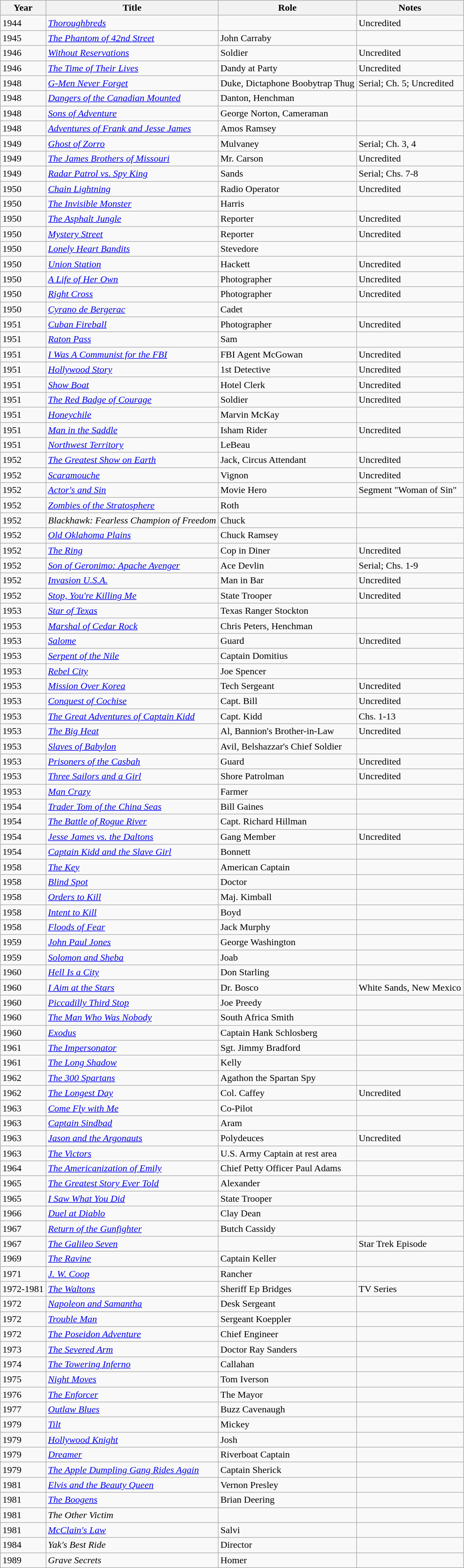<table class="wikitable sortable plainrowheaders">
<tr>
<th scope="col">Year</th>
<th scope="col">Title</th>
<th scope="col">Role</th>
<th scope="col" class="unsortable">Notes</th>
</tr>
<tr>
<td>1944</td>
<td><em><a href='#'>Thoroughbreds</a></em></td>
<td></td>
<td>Uncredited</td>
</tr>
<tr>
<td>1945</td>
<td><em><a href='#'>The Phantom of 42nd Street</a></em></td>
<td>John Carraby</td>
<td></td>
</tr>
<tr>
<td>1946</td>
<td><em><a href='#'>Without Reservations</a></em></td>
<td>Soldier</td>
<td>Uncredited</td>
</tr>
<tr>
<td>1946</td>
<td><em><a href='#'>The Time of Their Lives</a></em></td>
<td>Dandy at Party</td>
<td>Uncredited</td>
</tr>
<tr>
<td>1948</td>
<td><em><a href='#'>G-Men Never Forget</a></em></td>
<td>Duke, Dictaphone Boobytrap Thug</td>
<td>Serial; Ch. 5; Uncredited</td>
</tr>
<tr>
<td>1948</td>
<td><em><a href='#'>Dangers of the Canadian Mounted</a></em></td>
<td>Danton, Henchman</td>
<td></td>
</tr>
<tr>
<td>1948</td>
<td><em><a href='#'>Sons of Adventure</a></em></td>
<td>George Norton, Cameraman</td>
<td></td>
</tr>
<tr>
<td>1948</td>
<td><em><a href='#'>Adventures of Frank and Jesse James</a></em></td>
<td>Amos Ramsey</td>
<td></td>
</tr>
<tr>
<td>1949</td>
<td><em><a href='#'>Ghost of Zorro</a></em></td>
<td>Mulvaney</td>
<td>Serial; Ch. 3, 4</td>
</tr>
<tr>
<td>1949</td>
<td><em><a href='#'>The James Brothers of Missouri</a></em></td>
<td>Mr. Carson</td>
<td>Uncredited</td>
</tr>
<tr>
<td>1949</td>
<td><em><a href='#'>Radar Patrol vs. Spy King</a></em></td>
<td>Sands</td>
<td>Serial; Chs. 7-8</td>
</tr>
<tr>
<td>1950</td>
<td><em><a href='#'>Chain Lightning</a></em></td>
<td>Radio Operator</td>
<td>Uncredited</td>
</tr>
<tr>
<td>1950</td>
<td><em><a href='#'>The Invisible Monster</a></em></td>
<td>Harris</td>
<td></td>
</tr>
<tr>
<td>1950</td>
<td><em><a href='#'>The Asphalt Jungle</a></em></td>
<td>Reporter</td>
<td>Uncredited</td>
</tr>
<tr>
<td>1950</td>
<td><em><a href='#'>Mystery Street</a></em></td>
<td>Reporter</td>
<td>Uncredited</td>
</tr>
<tr>
<td>1950</td>
<td><em><a href='#'>Lonely Heart Bandits</a></em></td>
<td>Stevedore</td>
<td></td>
</tr>
<tr>
<td>1950</td>
<td><em><a href='#'>Union Station</a></em></td>
<td>Hackett</td>
<td>Uncredited</td>
</tr>
<tr>
<td>1950</td>
<td><em><a href='#'>A Life of Her Own</a></em></td>
<td>Photographer</td>
<td>Uncredited</td>
</tr>
<tr>
<td>1950</td>
<td><em><a href='#'>Right Cross</a></em></td>
<td>Photographer</td>
<td>Uncredited</td>
</tr>
<tr>
<td>1950</td>
<td><em><a href='#'>Cyrano de Bergerac</a></em></td>
<td>Cadet</td>
<td></td>
</tr>
<tr>
<td>1951</td>
<td><em><a href='#'>Cuban Fireball</a></em></td>
<td>Photographer</td>
<td>Uncredited</td>
</tr>
<tr>
<td>1951</td>
<td><em><a href='#'>Raton Pass</a></em></td>
<td>Sam</td>
<td></td>
</tr>
<tr>
<td>1951</td>
<td><em><a href='#'>I Was A Communist for the FBI</a></em></td>
<td>FBI Agent McGowan</td>
<td>Uncredited</td>
</tr>
<tr>
<td>1951</td>
<td><em><a href='#'>Hollywood Story</a></em></td>
<td>1st Detective</td>
<td>Uncredited</td>
</tr>
<tr>
<td>1951</td>
<td><em><a href='#'>Show Boat</a></em></td>
<td>Hotel Clerk</td>
<td>Uncredited</td>
</tr>
<tr>
<td>1951</td>
<td><em><a href='#'>The Red Badge of Courage</a></em></td>
<td>Soldier</td>
<td>Uncredited</td>
</tr>
<tr>
<td>1951</td>
<td><em><a href='#'>Honeychile</a></em></td>
<td>Marvin McKay</td>
<td></td>
</tr>
<tr>
<td>1951</td>
<td><em><a href='#'>Man in the Saddle</a></em></td>
<td>Isham Rider</td>
<td>Uncredited</td>
</tr>
<tr>
<td>1951</td>
<td><em><a href='#'>Northwest Territory</a></em></td>
<td>LeBeau</td>
<td></td>
</tr>
<tr>
<td>1952</td>
<td><em><a href='#'>The Greatest Show on Earth</a></em></td>
<td>Jack, Circus Attendant</td>
<td>Uncredited</td>
</tr>
<tr>
<td>1952</td>
<td><em><a href='#'>Scaramouche</a></em></td>
<td>Vignon</td>
<td>Uncredited</td>
</tr>
<tr>
<td>1952</td>
<td><em><a href='#'>Actor's and Sin</a></em></td>
<td>Movie Hero</td>
<td>Segment "Woman of Sin"</td>
</tr>
<tr>
<td>1952</td>
<td><em><a href='#'>Zombies of the Stratosphere</a></em></td>
<td>Roth</td>
<td></td>
</tr>
<tr>
<td>1952</td>
<td><em>Blackhawk: Fearless Champion of Freedom</em></td>
<td>Chuck</td>
<td></td>
</tr>
<tr>
<td>1952</td>
<td><em><a href='#'>Old Oklahoma Plains</a></em></td>
<td>Chuck Ramsey</td>
<td></td>
</tr>
<tr>
<td>1952</td>
<td><em><a href='#'>The Ring</a></em></td>
<td>Cop in Diner</td>
<td>Uncredited</td>
</tr>
<tr>
<td>1952</td>
<td><em><a href='#'>Son of Geronimo: Apache Avenger</a></em></td>
<td>Ace Devlin</td>
<td>Serial; Chs. 1-9</td>
</tr>
<tr>
<td>1952</td>
<td><em><a href='#'>Invasion U.S.A.</a></em></td>
<td>Man in Bar</td>
<td>Uncredited</td>
</tr>
<tr>
<td>1952</td>
<td><em><a href='#'>Stop, You're Killing Me</a></em></td>
<td>State Trooper</td>
<td>Uncredited</td>
</tr>
<tr>
<td>1953</td>
<td><em><a href='#'>Star of Texas</a></em></td>
<td>Texas Ranger Stockton</td>
<td></td>
</tr>
<tr>
<td>1953</td>
<td><em><a href='#'>Marshal of Cedar Rock</a></em></td>
<td>Chris Peters, Henchman</td>
<td></td>
</tr>
<tr>
<td>1953</td>
<td><em><a href='#'>Salome</a></em></td>
<td>Guard</td>
<td>Uncredited</td>
</tr>
<tr>
<td>1953</td>
<td><em><a href='#'>Serpent of the Nile</a></em></td>
<td>Captain Domitius</td>
<td></td>
</tr>
<tr>
<td>1953</td>
<td><em><a href='#'>Rebel City</a></em></td>
<td>Joe Spencer</td>
<td></td>
</tr>
<tr>
<td>1953</td>
<td><em><a href='#'>Mission Over Korea</a></em></td>
<td>Tech Sergeant</td>
<td>Uncredited</td>
</tr>
<tr>
<td>1953</td>
<td><em><a href='#'>Conquest of Cochise</a></em></td>
<td>Capt. Bill</td>
<td>Uncredited</td>
</tr>
<tr>
<td>1953</td>
<td><em><a href='#'>The Great Adventures of Captain Kidd</a></em></td>
<td>Capt. Kidd</td>
<td>Chs. 1-13</td>
</tr>
<tr>
<td>1953</td>
<td><em><a href='#'>The Big Heat</a></em></td>
<td>Al, Bannion's Brother-in-Law</td>
<td>Uncredited</td>
</tr>
<tr>
<td>1953</td>
<td><em><a href='#'>Slaves of Babylon</a></em></td>
<td>Avil, Belshazzar's Chief Soldier</td>
<td></td>
</tr>
<tr>
<td>1953</td>
<td><em><a href='#'>Prisoners of the Casbah</a></em></td>
<td>Guard</td>
<td>Uncredited</td>
</tr>
<tr>
<td>1953</td>
<td><em><a href='#'>Three Sailors and a Girl</a></em></td>
<td>Shore Patrolman</td>
<td>Uncredited</td>
</tr>
<tr>
<td>1953</td>
<td><em><a href='#'>Man Crazy</a></em></td>
<td>Farmer</td>
<td></td>
</tr>
<tr>
<td>1954</td>
<td><em><a href='#'>Trader Tom of the China Seas</a></em></td>
<td>Bill Gaines</td>
<td></td>
</tr>
<tr>
<td>1954</td>
<td><em><a href='#'>The Battle of Rogue River</a></em></td>
<td>Capt. Richard Hillman</td>
<td></td>
</tr>
<tr>
<td>1954</td>
<td><em><a href='#'>Jesse James vs. the Daltons</a></em></td>
<td>Gang Member</td>
<td>Uncredited</td>
</tr>
<tr>
<td>1954</td>
<td><em><a href='#'>Captain Kidd and the Slave Girl</a></em></td>
<td>Bonnett</td>
<td></td>
</tr>
<tr>
<td>1958</td>
<td><em><a href='#'>The Key</a></em></td>
<td>American Captain</td>
<td></td>
</tr>
<tr>
<td>1958</td>
<td><em><a href='#'>Blind Spot</a></em></td>
<td>Doctor</td>
<td></td>
</tr>
<tr>
<td>1958</td>
<td><em><a href='#'>Orders to Kill</a></em></td>
<td>Maj. Kimball</td>
<td></td>
</tr>
<tr>
<td>1958</td>
<td><em><a href='#'>Intent to Kill</a></em></td>
<td>Boyd</td>
<td></td>
</tr>
<tr>
<td>1958</td>
<td><em><a href='#'>Floods of Fear</a></em></td>
<td>Jack Murphy</td>
<td></td>
</tr>
<tr>
<td>1959</td>
<td><em><a href='#'>John Paul Jones</a></em></td>
<td>George Washington</td>
<td></td>
</tr>
<tr>
<td>1959</td>
<td><em><a href='#'>Solomon and Sheba</a></em></td>
<td>Joab</td>
<td></td>
</tr>
<tr>
<td>1960</td>
<td><em><a href='#'>Hell Is a City</a></em></td>
<td>Don Starling</td>
<td></td>
</tr>
<tr>
<td>1960</td>
<td><em><a href='#'>I Aim at the Stars</a></em></td>
<td>Dr. Bosco</td>
<td>White Sands, New Mexico</td>
</tr>
<tr>
<td>1960</td>
<td><em><a href='#'>Piccadilly Third Stop</a></em></td>
<td>Joe Preedy</td>
<td></td>
</tr>
<tr>
<td>1960</td>
<td><em><a href='#'>The Man Who Was Nobody</a></em></td>
<td>South Africa Smith</td>
<td></td>
</tr>
<tr>
<td>1960</td>
<td><em><a href='#'>Exodus</a></em></td>
<td>Captain Hank Schlosberg</td>
<td></td>
</tr>
<tr>
<td>1961</td>
<td><em><a href='#'>The Impersonator</a></em></td>
<td>Sgt. Jimmy Bradford</td>
<td></td>
</tr>
<tr>
<td>1961</td>
<td><em><a href='#'>The Long Shadow</a></em></td>
<td>Kelly</td>
<td></td>
</tr>
<tr>
<td>1962</td>
<td><em><a href='#'>The 300 Spartans</a></em></td>
<td>Agathon the Spartan Spy</td>
<td></td>
</tr>
<tr>
<td>1962</td>
<td><em><a href='#'>The Longest Day</a></em></td>
<td>Col. Caffey</td>
<td>Uncredited</td>
</tr>
<tr>
<td>1963</td>
<td><em><a href='#'>Come Fly with Me</a></em></td>
<td>Co-Pilot</td>
<td></td>
</tr>
<tr>
<td>1963</td>
<td><em><a href='#'>Captain Sindbad</a></em></td>
<td>Aram</td>
<td></td>
</tr>
<tr>
<td>1963</td>
<td><em><a href='#'>Jason and the Argonauts</a></em></td>
<td>Polydeuces</td>
<td>Uncredited</td>
</tr>
<tr>
<td>1963</td>
<td><em><a href='#'>The Victors</a></em></td>
<td>U.S. Army Captain at rest area</td>
<td></td>
</tr>
<tr>
<td>1964</td>
<td><em><a href='#'>The Americanization of Emily</a></em></td>
<td>Chief Petty Officer Paul Adams</td>
<td></td>
</tr>
<tr>
<td>1965</td>
<td><em><a href='#'>The Greatest Story Ever Told</a></em></td>
<td>Alexander</td>
<td></td>
</tr>
<tr>
<td>1965</td>
<td><em><a href='#'>I Saw What You Did</a></em></td>
<td>State Trooper</td>
<td></td>
</tr>
<tr>
<td>1966</td>
<td><em><a href='#'>Duel at Diablo</a></em></td>
<td>Clay Dean</td>
<td></td>
</tr>
<tr>
<td>1967</td>
<td><em><a href='#'>Return of the Gunfighter</a></em></td>
<td>Butch Cassidy</td>
<td></td>
</tr>
<tr>
<td>1967</td>
<td><em><a href='#'>The Galileo Seven</a></em></td>
<td></td>
<td>Star Trek Episode</td>
</tr>
<tr>
<td>1969</td>
<td><em><a href='#'>The Ravine</a></em></td>
<td>Captain Keller</td>
<td></td>
</tr>
<tr>
<td>1971</td>
<td><em><a href='#'>J. W. Coop</a></em></td>
<td>Rancher</td>
<td></td>
</tr>
<tr>
<td>1972-1981</td>
<td><em><a href='#'>The Waltons</a></em></td>
<td>Sheriff Ep Bridges</td>
<td>TV Series</td>
</tr>
<tr>
<td>1972</td>
<td><em><a href='#'>Napoleon and Samantha</a></em></td>
<td>Desk Sergeant</td>
<td></td>
</tr>
<tr>
<td>1972</td>
<td><em><a href='#'>Trouble Man</a></em></td>
<td>Sergeant Koeppler</td>
<td></td>
</tr>
<tr>
<td>1972</td>
<td><em><a href='#'>The Poseidon Adventure</a></em></td>
<td>Chief Engineer</td>
<td></td>
</tr>
<tr>
<td>1973</td>
<td><em><a href='#'>The Severed Arm</a></em></td>
<td>Doctor Ray Sanders</td>
<td></td>
</tr>
<tr>
<td>1974</td>
<td><em><a href='#'>The Towering Inferno</a></em></td>
<td>Callahan</td>
<td></td>
</tr>
<tr>
<td>1975</td>
<td><em><a href='#'>Night Moves</a></em></td>
<td>Tom Iverson</td>
<td></td>
</tr>
<tr>
<td>1976</td>
<td><em><a href='#'>The Enforcer</a></em></td>
<td>The Mayor</td>
<td></td>
</tr>
<tr>
<td>1977</td>
<td><em><a href='#'>Outlaw Blues</a></em></td>
<td>Buzz Cavenaugh</td>
<td></td>
</tr>
<tr>
<td>1979</td>
<td><em><a href='#'>Tilt</a></em></td>
<td>Mickey</td>
<td></td>
</tr>
<tr>
<td>1979</td>
<td><em><a href='#'>Hollywood Knight</a></em></td>
<td>Josh</td>
<td></td>
</tr>
<tr>
<td>1979</td>
<td><em><a href='#'>Dreamer</a></em></td>
<td>Riverboat Captain</td>
<td></td>
</tr>
<tr>
<td>1979</td>
<td><em><a href='#'>The Apple Dumpling Gang Rides Again</a></em></td>
<td>Captain Sherick</td>
<td></td>
</tr>
<tr>
<td>1981</td>
<td><em><a href='#'>Elvis and the Beauty Queen</a></em></td>
<td>Vernon Presley</td>
<td></td>
</tr>
<tr>
<td>1981</td>
<td><em><a href='#'>The Boogens</a></em></td>
<td>Brian Deering</td>
<td></td>
</tr>
<tr>
<td>1981</td>
<td><em>The Other Victim</em></td>
<td></td>
<td></td>
</tr>
<tr>
<td>1981</td>
<td><em><a href='#'>McClain's Law</a></em></td>
<td>Salvi</td>
<td></td>
</tr>
<tr>
<td>1984</td>
<td><em>Yak's Best Ride</em></td>
<td>Director</td>
<td></td>
</tr>
<tr>
<td>1989</td>
<td><em>Grave Secrets</em></td>
<td>Homer</td>
<td></td>
</tr>
</table>
